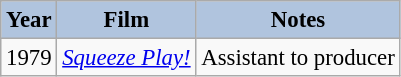<table class="wikitable" style="font-size:95%;">
<tr>
<th style="background:#B0C4DE;">Year</th>
<th style="background:#B0C4DE;">Film</th>
<th style="background:#B0C4DE;">Notes</th>
</tr>
<tr>
<td>1979</td>
<td><em><a href='#'>Squeeze Play!</a></em></td>
<td>Assistant to producer</td>
</tr>
</table>
